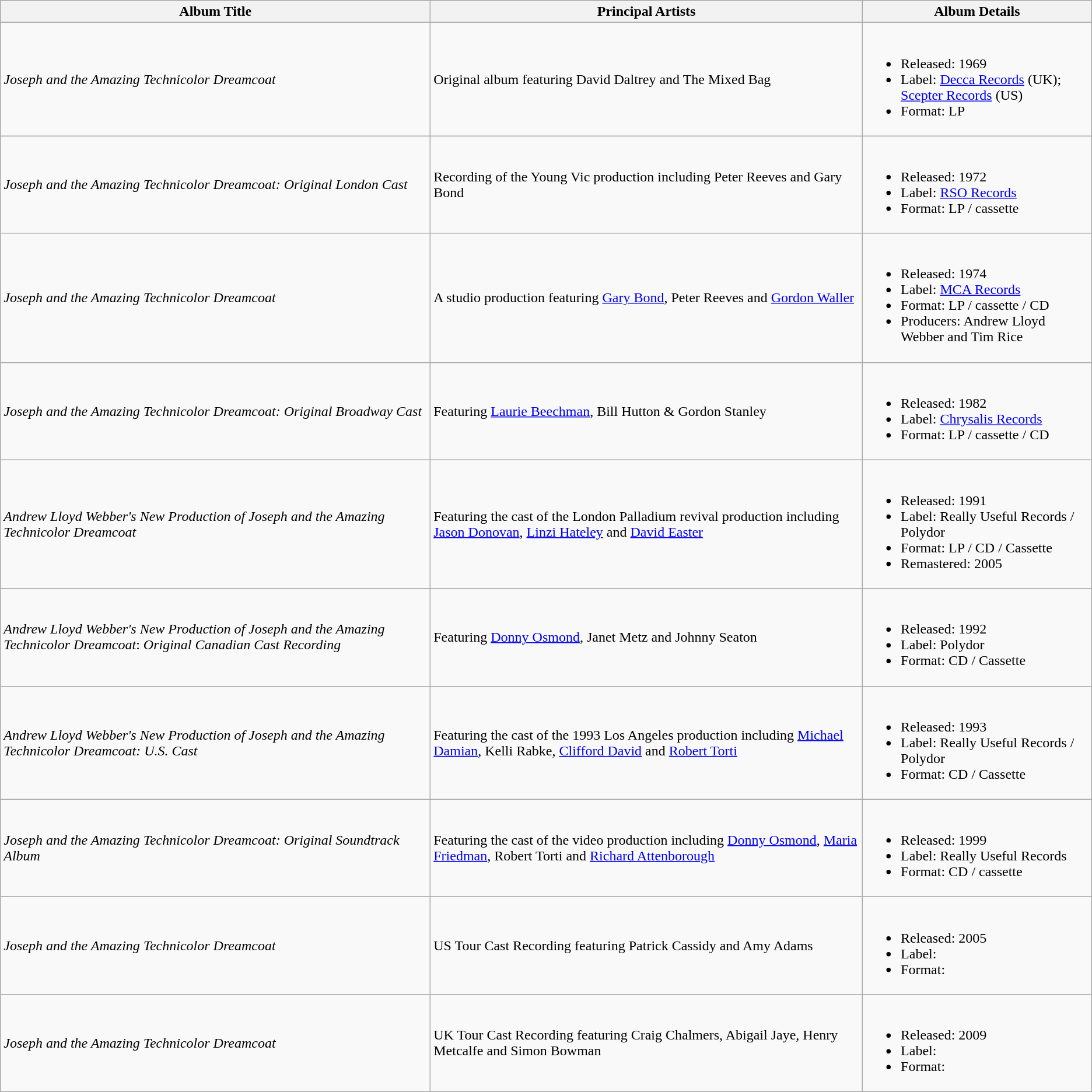<table class="wikitable">
<tr>
<th>Album Title</th>
<th>Principal Artists</th>
<th>Album Details</th>
</tr>
<tr>
<td><em>Joseph and the Amazing Technicolor Dreamcoat</em></td>
<td>Original album featuring David Daltrey and The Mixed Bag</td>
<td><br><ul><li>Released: 1969</li><li>Label: <a href='#'>Decca Records</a> (UK); <a href='#'>Scepter Records</a> (US)</li><li>Format: LP</li></ul></td>
</tr>
<tr>
<td><em>Joseph and the Amazing Technicolor Dreamcoat: Original London Cast</em></td>
<td>Recording of the Young Vic production including Peter Reeves and Gary Bond</td>
<td><br><ul><li>Released: 1972</li><li>Label: <a href='#'>RSO Records</a></li><li>Format: LP / cassette</li></ul></td>
</tr>
<tr>
<td><em>Joseph and the Amazing Technicolor Dreamcoat</em></td>
<td>A studio production featuring <a href='#'>Gary Bond</a>, Peter Reeves and <a href='#'>Gordon Waller</a></td>
<td><br><ul><li>Released: 1974</li><li>Label: <a href='#'>MCA Records</a></li><li>Format: LP / cassette / CD</li><li>Producers: Andrew Lloyd Webber and Tim Rice</li></ul></td>
</tr>
<tr>
<td><em>Joseph and the Amazing Technicolor Dreamcoat: Original Broadway Cast</em></td>
<td>Featuring <a href='#'>Laurie Beechman</a>, Bill Hutton & Gordon Stanley</td>
<td><br><ul><li>Released: 1982</li><li>Label: <a href='#'>Chrysalis Records</a></li><li>Format: LP / cassette / CD</li></ul></td>
</tr>
<tr>
<td><em>Andrew Lloyd Webber's New Production of Joseph and the Amazing Technicolor Dreamcoat</em></td>
<td>Featuring the cast of the London Palladium revival production including <a href='#'>Jason Donovan</a>, <a href='#'>Linzi Hateley</a> and <a href='#'>David Easter</a></td>
<td><br><ul><li>Released: 1991</li><li>Label: Really Useful Records / Polydor</li><li>Format: LP / CD / Cassette</li><li>Remastered: 2005</li></ul></td>
</tr>
<tr>
<td><em>Andrew Lloyd Webber's New Production of Joseph and the Amazing Technicolor Dreamcoat</em>: <em>Original Canadian Cast Recording</em></td>
<td>Featuring <a href='#'>Donny Osmond</a>, Janet Metz and Johnny Seaton</td>
<td><br><ul><li>Released: 1992</li><li>Label: Polydor</li><li>Format: CD / Cassette</li></ul></td>
</tr>
<tr>
<td><em>Andrew Lloyd Webber's New Production of Joseph and the Amazing Technicolor Dreamcoat: U.S. Cast</em></td>
<td>Featuring the cast of the 1993 Los Angeles production including <a href='#'>Michael Damian</a>, Kelli Rabke, <a href='#'>Clifford David</a> and <a href='#'>Robert Torti</a></td>
<td><br><ul><li>Released: 1993</li><li>Label: Really Useful Records / Polydor</li><li>Format: CD / Cassette</li></ul></td>
</tr>
<tr>
<td><em>Joseph and the Amazing Technicolor Dreamcoat: Original Soundtrack Album</em></td>
<td>Featuring the cast of the video production including <a href='#'>Donny Osmond</a>, <a href='#'>Maria Friedman</a>, Robert Torti and <a href='#'>Richard Attenborough</a></td>
<td><br><ul><li>Released: 1999</li><li>Label: Really Useful Records</li><li>Format: CD / cassette</li></ul></td>
</tr>
<tr>
<td><em>Joseph and the Amazing Technicolor Dreamcoat</em></td>
<td>US Tour Cast Recording featuring Patrick Cassidy and Amy Adams</td>
<td><br><ul><li>Released: 2005</li><li>Label:</li><li>Format:</li></ul></td>
</tr>
<tr>
<td><em>Joseph and the Amazing Technicolor Dreamcoat</em></td>
<td>UK Tour Cast Recording featuring Craig Chalmers, Abigail Jaye, Henry Metcalfe and Simon Bowman</td>
<td><br><ul><li>Released: 2009</li><li>Label:</li><li>Format:</li></ul></td>
</tr>
</table>
